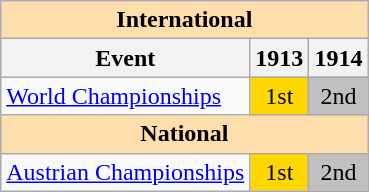<table class="wikitable" style="text-align:center">
<tr>
<th style="background-color: #ffdead; " colspan=3 align=center>International</th>
</tr>
<tr>
<th>Event</th>
<th>1913</th>
<th>1914</th>
</tr>
<tr>
<td align=left><a href='#'>World Championships</a></td>
<td bgcolor=gold>1st</td>
<td bgcolor=silver>2nd</td>
</tr>
<tr>
<th style="background-color: #ffdead; " colspan=3 align=center>National</th>
</tr>
<tr>
<td align=left><a href='#'>Austrian Championships</a></td>
<td bgcolor=gold>1st</td>
<td bgcolor=silver>2nd</td>
</tr>
</table>
